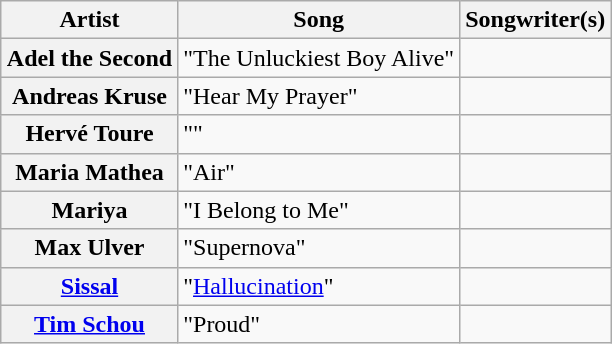<table class="sortable wikitable plainrowheaders" style="margin: 1em auto 1em auto">
<tr>
<th scope="col">Artist</th>
<th scope="col">Song</th>
<th scope="col">Songwriter(s)</th>
</tr>
<tr>
<th scope="row">Adel the Second</th>
<td>"The Unluckiest Boy Alive"</td>
<td></td>
</tr>
<tr>
<th scope="row">Andreas Kruse</th>
<td>"Hear My Prayer"</td>
<td></td>
</tr>
<tr>
<th scope="row">Hervé Toure</th>
<td>""</td>
<td></td>
</tr>
<tr>
<th scope="row">Maria Mathea</th>
<td>"Air"</td>
<td></td>
</tr>
<tr>
<th scope="row">Mariya</th>
<td>"I Belong to Me"</td>
<td></td>
</tr>
<tr>
<th scope="row">Max Ulver</th>
<td>"Supernova"</td>
<td></td>
</tr>
<tr>
<th scope="row"><a href='#'>Sissal</a></th>
<td>"<a href='#'>Hallucination</a>"</td>
<td></td>
</tr>
<tr>
<th scope="row"><a href='#'>Tim Schou</a></th>
<td>"Proud"</td>
<td></td>
</tr>
</table>
